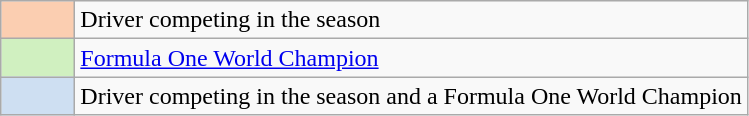<table class="wikitable">
<tr>
<th scope=row width=42px align=center style="background-color:#FBCEB1"></th>
<td>Driver competing in the  season</td>
</tr>
<tr>
<th scope=row width=40px align=center style="background-color:#D0F0C0"></th>
<td><a href='#'>Formula One World Champion</a></td>
</tr>
<tr>
<th scope=row width=40px align=center style="background-color:#cedff2"></th>
<td>Driver competing in the  season and a Formula One World Champion</td>
</tr>
</table>
